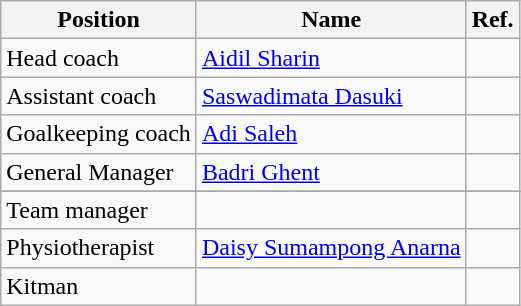<table class="wikitable">
<tr>
<th>Position</th>
<th>Name</th>
<th>Ref.</th>
</tr>
<tr>
<td>Head coach</td>
<td> <a href='#'>Aidil Sharin</a></td>
<td></td>
</tr>
<tr>
<td>Assistant coach</td>
<td> <a href='#'>Saswadimata Dasuki</a></td>
<td></td>
</tr>
<tr>
<td>Goalkeeping coach</td>
<td> <a href='#'>Adi Saleh</a></td>
<td></td>
</tr>
<tr>
<td>General Manager</td>
<td> <a href='#'>Badri Ghent</a></td>
<td></td>
</tr>
<tr>
</tr>
<tr>
<td>Team manager</td>
<td></td>
<td></td>
</tr>
<tr>
<td>Physiotherapist</td>
<td> <a href='#'>Daisy Sumampong Anarna</a></td>
<td></td>
</tr>
<tr>
<td>Kitman</td>
<td></td>
<td></td>
</tr>
</table>
